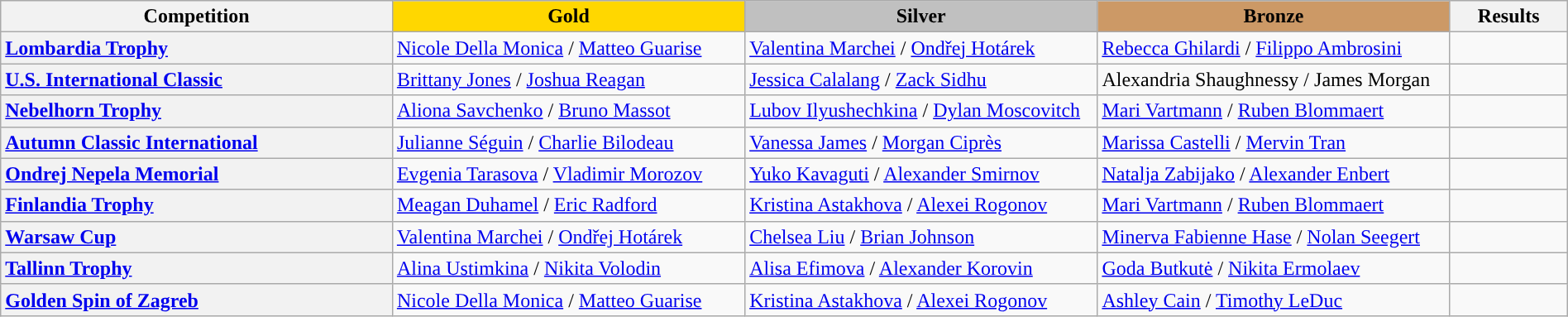<table class="wikitable unsortable" style="text-align:left; width:100%;">
<tr>
<th scope="col" style="text-align:center; width:25%;">Competition</th>
<td scope="col" style="text-align:center; width:22.5%; background:gold"><strong>Gold</strong></td>
<td scope="col" style="text-align:center; width:22.5%; background:silver"><strong>Silver</strong></td>
<td scope="col" style="text-align:center; width:22.5%; background:#c96"><strong>Bronze</strong></td>
<th scope="col" style="text-align:center; width:7.5%;">Results</th>
</tr>
<tr>
<th scope="row" style="text-align:left"> <a href='#'>Lombardia Trophy</a></th>
<td> <a href='#'>Nicole Della Monica</a> / <a href='#'>Matteo Guarise</a></td>
<td> <a href='#'>Valentina Marchei</a> / <a href='#'>Ondřej Hotárek</a></td>
<td> <a href='#'>Rebecca Ghilardi</a> / <a href='#'>Filippo Ambrosini</a></td>
<td></td>
</tr>
<tr>
<th scope="row" style="text-align:left"> <a href='#'>U.S. International Classic</a></th>
<td> <a href='#'>Brittany Jones</a> / <a href='#'>Joshua Reagan</a></td>
<td> <a href='#'>Jessica Calalang</a> / <a href='#'>Zack Sidhu</a></td>
<td> Alexandria Shaughnessy / James Morgan</td>
<td></td>
</tr>
<tr>
<th scope="row" style="text-align:left"> <a href='#'>Nebelhorn Trophy</a></th>
<td> <a href='#'>Aliona Savchenko</a> / <a href='#'>Bruno Massot</a></td>
<td> <a href='#'>Lubov Ilyushechkina</a> / <a href='#'>Dylan Moscovitch</a></td>
<td> <a href='#'>Mari Vartmann</a> / <a href='#'>Ruben Blommaert</a></td>
<td></td>
</tr>
<tr>
<th scope="row" style="text-align:left"> <a href='#'>Autumn Classic International</a></th>
<td> <a href='#'>Julianne Séguin</a> / <a href='#'>Charlie Bilodeau</a></td>
<td> <a href='#'>Vanessa James</a> / <a href='#'>Morgan Ciprès</a></td>
<td> <a href='#'>Marissa Castelli</a> / <a href='#'>Mervin Tran</a></td>
<td></td>
</tr>
<tr>
<th scope="row" style="text-align:left"> <a href='#'>Ondrej Nepela Memorial</a></th>
<td> <a href='#'>Evgenia Tarasova</a> / <a href='#'>Vladimir Morozov</a></td>
<td> <a href='#'>Yuko Kavaguti</a> / <a href='#'>Alexander Smirnov</a></td>
<td> <a href='#'>Natalja Zabijako</a> / <a href='#'>Alexander Enbert</a></td>
<td></td>
</tr>
<tr>
<th scope="row" style="text-align:left"> <a href='#'>Finlandia Trophy</a></th>
<td> <a href='#'>Meagan Duhamel</a> / <a href='#'>Eric Radford</a></td>
<td> <a href='#'>Kristina Astakhova</a> / <a href='#'>Alexei Rogonov</a></td>
<td> <a href='#'>Mari Vartmann</a> / <a href='#'>Ruben Blommaert</a></td>
<td></td>
</tr>
<tr>
<th scope="row" style="text-align:left"> <a href='#'>Warsaw Cup</a></th>
<td> <a href='#'>Valentina Marchei</a> / <a href='#'>Ondřej Hotárek</a></td>
<td> <a href='#'>Chelsea Liu</a> / <a href='#'>Brian Johnson</a></td>
<td> <a href='#'>Minerva Fabienne Hase</a> / <a href='#'>Nolan Seegert</a></td>
<td></td>
</tr>
<tr>
<th scope="row" style="text-align:left"> <a href='#'>Tallinn Trophy</a></th>
<td> <a href='#'>Alina Ustimkina</a> / <a href='#'>Nikita Volodin</a></td>
<td> <a href='#'>Alisa Efimova</a> / <a href='#'>Alexander Korovin</a></td>
<td> <a href='#'>Goda Butkutė</a> / <a href='#'>Nikita Ermolaev</a></td>
<td></td>
</tr>
<tr>
<th scope="row" style="text-align:left"> <a href='#'>Golden Spin of Zagreb</a></th>
<td> <a href='#'>Nicole Della Monica</a> / <a href='#'>Matteo Guarise</a></td>
<td> <a href='#'>Kristina Astakhova</a> / <a href='#'>Alexei Rogonov</a></td>
<td> <a href='#'>Ashley Cain</a> / <a href='#'>Timothy LeDuc</a></td>
<td></td>
</tr>
</table>
